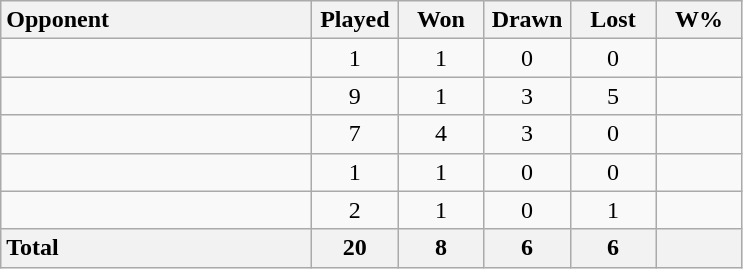<table class="wikitable sortable" style="text-align:center;">
<tr>
<th style="width:200px; text-align:left;">Opponent</th>
<th style="width:50px;">Played</th>
<th style="width:50px;">Won</th>
<th style="width:50px;">Drawn</th>
<th style="width:50px;">Lost</th>
<th style="width:50px;">W%</th>
</tr>
<tr>
<td style="text-align:left;"><strong></strong></td>
<td>1</td>
<td>1</td>
<td>0</td>
<td>0</td>
<td></td>
</tr>
<tr>
<td style="text-align:left;"><strong></strong></td>
<td>9</td>
<td>1</td>
<td>3</td>
<td>5</td>
<td></td>
</tr>
<tr>
<td style="text-align:left;"><strong></strong></td>
<td>7</td>
<td>4</td>
<td>3</td>
<td>0</td>
<td></td>
</tr>
<tr>
<td style="text-align:left;"><strong></strong></td>
<td>1</td>
<td>1</td>
<td>0</td>
<td>0</td>
<td></td>
</tr>
<tr>
<td style="text-align:left;"><strong></strong></td>
<td>2</td>
<td>1</td>
<td>0</td>
<td>1</td>
<td></td>
</tr>
<tr>
<th style="text-align:left;"><strong>Total</strong></th>
<th>20</th>
<th>8</th>
<th>6</th>
<th>6</th>
<th></th>
</tr>
</table>
